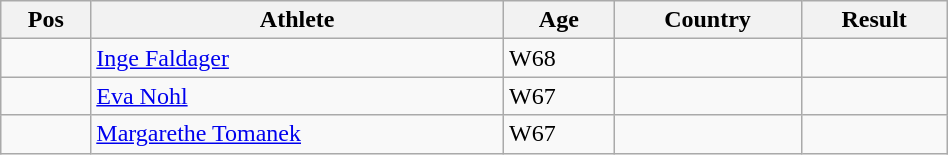<table class="wikitable"  style="text-align:center; width:50%;">
<tr>
<th>Pos</th>
<th>Athlete</th>
<th>Age</th>
<th>Country</th>
<th>Result</th>
</tr>
<tr>
<td align=center></td>
<td align=left><a href='#'>Inge Faldager</a></td>
<td align=left>W68</td>
<td align=left></td>
<td></td>
</tr>
<tr>
<td align=center></td>
<td align=left><a href='#'>Eva Nohl</a></td>
<td align=left>W67</td>
<td align=left></td>
<td></td>
</tr>
<tr>
<td align=center></td>
<td align=left><a href='#'>Margarethe Tomanek</a></td>
<td align=left>W67</td>
<td align=left></td>
<td></td>
</tr>
</table>
